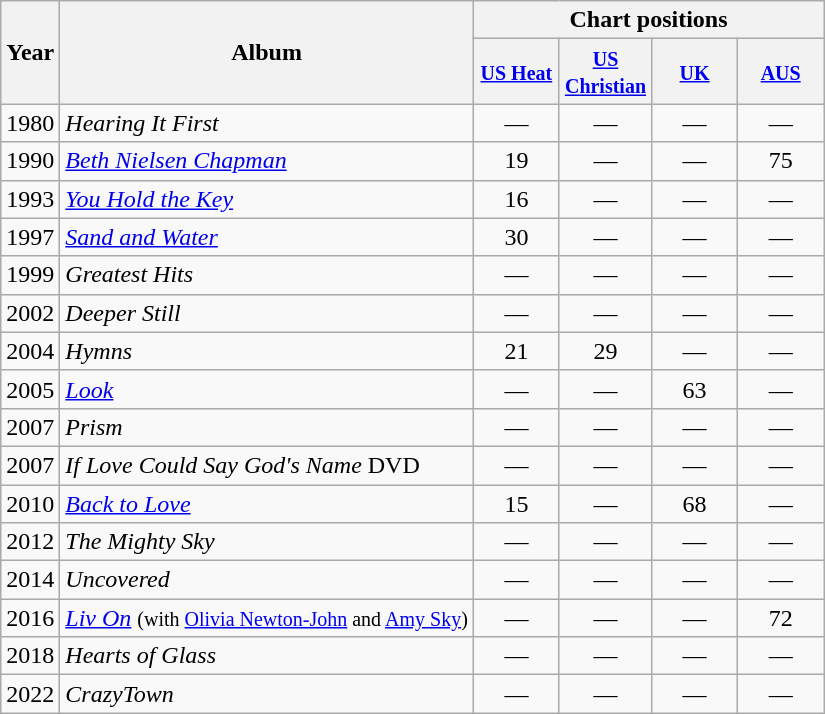<table class="wikitable">
<tr>
<th rowspan="2">Year</th>
<th rowspan="2">Album</th>
<th colspan="4">Chart positions</th>
</tr>
<tr>
<th width="50"><small><a href='#'>US Heat</a></small></th>
<th width="50"><small><a href='#'>US Christian</a></small></th>
<th width="50"><small><a href='#'>UK</a></small></th>
<th width="50"><small><a href='#'>AUS</a></small><br></th>
</tr>
<tr>
<td>1980</td>
<td><em>Hearing It First</em></td>
<td align="center">—</td>
<td align="center">—</td>
<td align="center">—</td>
<td align="center">—</td>
</tr>
<tr>
<td>1990</td>
<td><em><a href='#'>Beth Nielsen Chapman</a></em></td>
<td align="center">19</td>
<td align="center">—</td>
<td align="center">—</td>
<td align="center">75</td>
</tr>
<tr>
<td>1993</td>
<td><em><a href='#'>You Hold the Key</a></em></td>
<td align="center">16</td>
<td align="center">—</td>
<td align="center">—</td>
<td align="center">—</td>
</tr>
<tr>
<td>1997</td>
<td><em><a href='#'>Sand and Water</a></em></td>
<td align="center">30</td>
<td align="center">—</td>
<td align="center">—</td>
<td align="center">—</td>
</tr>
<tr>
<td>1999</td>
<td><em>Greatest Hits</em></td>
<td align="center">—</td>
<td align="center">—</td>
<td align="center">—</td>
<td align="center">—</td>
</tr>
<tr>
<td>2002</td>
<td><em>Deeper Still</em></td>
<td align="center">—</td>
<td align="center">—</td>
<td align="center">—</td>
<td align="center">—</td>
</tr>
<tr>
<td>2004</td>
<td><em>Hymns</em></td>
<td align="center">21</td>
<td align="center">29</td>
<td align="center">—</td>
<td align="center">—</td>
</tr>
<tr>
<td>2005</td>
<td><em><a href='#'>Look</a></em></td>
<td align="center">—</td>
<td align="center">—</td>
<td align="center">63</td>
<td align="center">—</td>
</tr>
<tr>
<td>2007</td>
<td><em>Prism</em></td>
<td align="center">—</td>
<td align="center">—</td>
<td align="center">—</td>
<td align="center">—</td>
</tr>
<tr>
<td>2007</td>
<td><em>If Love Could Say God's Name</em> DVD</td>
<td align="center">—</td>
<td align="center">—</td>
<td align="center">—</td>
<td align="center">—</td>
</tr>
<tr>
<td>2010</td>
<td><em><a href='#'>Back to Love</a></em></td>
<td align="center">15</td>
<td align="center">—</td>
<td align="center">68</td>
<td align="center">—</td>
</tr>
<tr>
<td>2012</td>
<td><em>The Mighty Sky</em></td>
<td align="center">—</td>
<td align="center">—</td>
<td align="center">—</td>
<td align="center">—</td>
</tr>
<tr>
<td>2014</td>
<td><em>Uncovered</em></td>
<td align="center">—</td>
<td align="center">—</td>
<td align="center">—</td>
<td align="center">—</td>
</tr>
<tr>
<td>2016</td>
<td><em><a href='#'>Liv On</a></em> <small> (with <a href='#'>Olivia Newton-John</a> and <a href='#'>Amy Sky</a>)</small></td>
<td align="center">—</td>
<td align="center">—</td>
<td align="center">—</td>
<td align="center">72</td>
</tr>
<tr>
<td>2018</td>
<td><em>Hearts of Glass</em></td>
<td align="center">—</td>
<td align="center">—</td>
<td align="center">—</td>
<td align="center">—</td>
</tr>
<tr>
<td>2022</td>
<td><em>CrazyTown</em></td>
<td align="center">—</td>
<td align="center">—</td>
<td align="center">—</td>
<td align="center">—</td>
</tr>
</table>
